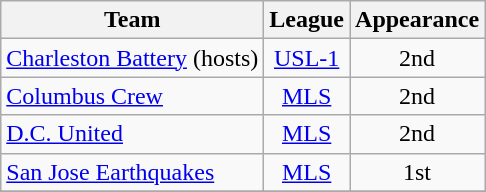<table class="wikitable sortable" style="text-align:center">
<tr>
<th>Team</th>
<th>League</th>
<th>Appearance</th>
</tr>
<tr>
<td style="text-align:left;"> <a href='#'>Charleston Battery</a> (hosts)</td>
<td><a href='#'>USL-1</a></td>
<td>2nd</td>
</tr>
<tr>
<td style="text-align:left;"> <a href='#'>Columbus Crew</a></td>
<td><a href='#'>MLS</a></td>
<td>2nd</td>
</tr>
<tr>
<td style="text-align:left;"> <a href='#'>D.C. United</a></td>
<td><a href='#'>MLS</a></td>
<td>2nd</td>
</tr>
<tr>
<td style="text-align:left;"> <a href='#'>San Jose Earthquakes</a></td>
<td><a href='#'>MLS</a></td>
<td>1st</td>
</tr>
<tr>
</tr>
</table>
